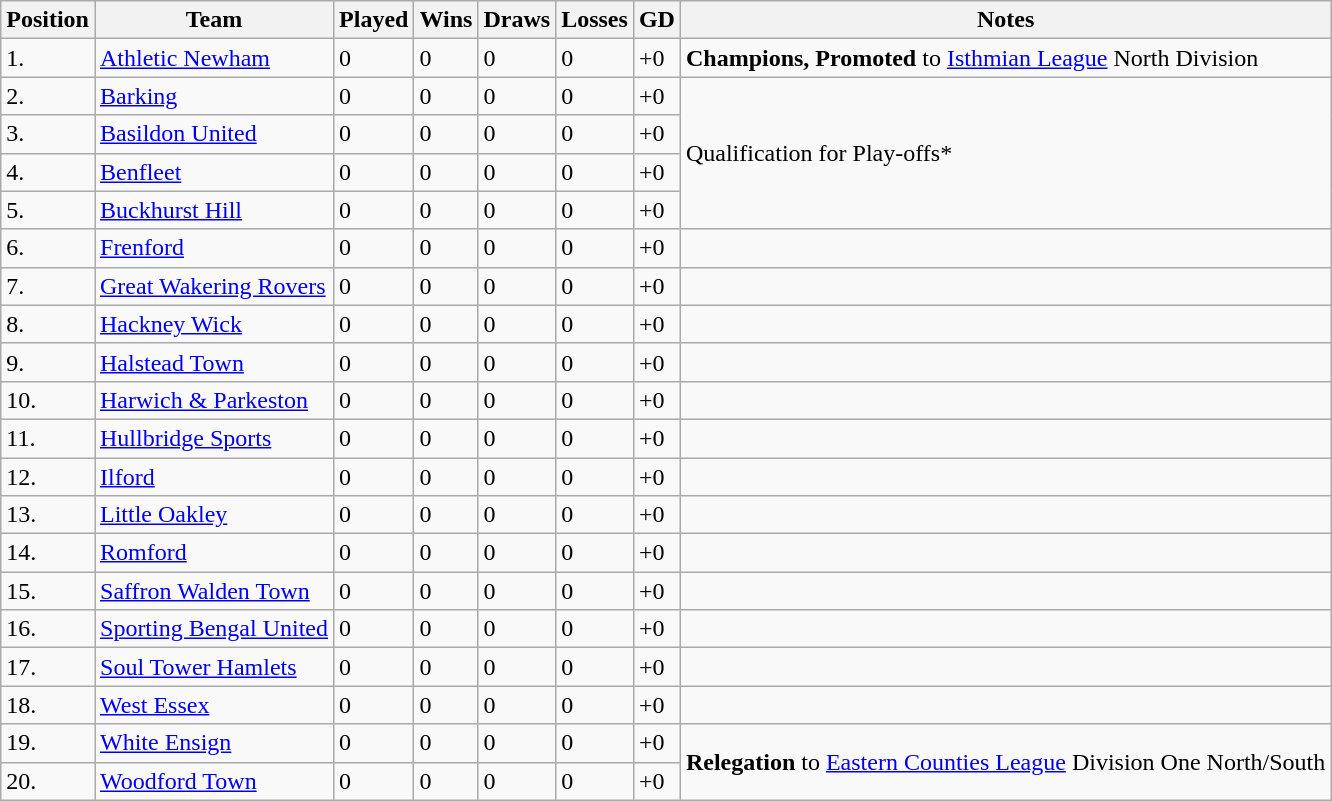<table class="wikitable">
<tr>
<th>Position</th>
<th>Team</th>
<th>Played</th>
<th>Wins</th>
<th>Draws</th>
<th>Losses</th>
<th>GD</th>
<th>Notes</th>
</tr>
<tr>
<td>1.</td>
<td><a href='#'>Athletic Newham</a></td>
<td>0</td>
<td>0</td>
<td>0</td>
<td>0</td>
<td>+0</td>
<td><strong>Champions, Promoted</strong> to <a href='#'>Isthmian League</a> North Division</td>
</tr>
<tr>
<td>2.</td>
<td><a href='#'>Barking</a></td>
<td>0</td>
<td>0</td>
<td>0</td>
<td>0</td>
<td>+0</td>
<td rowspan="4">Qualification for Play-offs*</td>
</tr>
<tr>
<td>3.</td>
<td><a href='#'>Basildon United</a></td>
<td>0</td>
<td>0</td>
<td>0</td>
<td>0</td>
<td>+0</td>
</tr>
<tr>
<td>4.</td>
<td><a href='#'>Benfleet</a></td>
<td>0</td>
<td>0</td>
<td>0</td>
<td>0</td>
<td>+0</td>
</tr>
<tr>
<td>5.</td>
<td><a href='#'>Buckhurst Hill</a></td>
<td>0</td>
<td>0</td>
<td>0</td>
<td>0</td>
<td>+0</td>
</tr>
<tr>
<td>6.</td>
<td><a href='#'>Frenford</a></td>
<td>0</td>
<td>0</td>
<td>0</td>
<td>0</td>
<td>+0</td>
<td></td>
</tr>
<tr>
<td>7.</td>
<td><a href='#'>Great Wakering Rovers</a></td>
<td>0</td>
<td>0</td>
<td>0</td>
<td>0</td>
<td>+0</td>
<td></td>
</tr>
<tr>
<td>8.</td>
<td><a href='#'>Hackney Wick</a></td>
<td>0</td>
<td>0</td>
<td>0</td>
<td>0</td>
<td>+0</td>
<td></td>
</tr>
<tr>
<td>9.</td>
<td><a href='#'>Halstead Town</a></td>
<td>0</td>
<td>0</td>
<td>0</td>
<td>0</td>
<td>+0</td>
<td></td>
</tr>
<tr>
<td>10.</td>
<td><a href='#'>Harwich & Parkeston</a></td>
<td>0</td>
<td>0</td>
<td>0</td>
<td>0</td>
<td>+0</td>
<td></td>
</tr>
<tr>
<td>11.</td>
<td><a href='#'>Hullbridge Sports</a></td>
<td>0</td>
<td>0</td>
<td>0</td>
<td>0</td>
<td>+0</td>
<td></td>
</tr>
<tr>
<td>12.</td>
<td><a href='#'>Ilford</a></td>
<td>0</td>
<td>0</td>
<td>0</td>
<td>0</td>
<td>+0</td>
<td></td>
</tr>
<tr>
<td>13.</td>
<td><a href='#'>Little Oakley</a></td>
<td>0</td>
<td>0</td>
<td>0</td>
<td>0</td>
<td>+0</td>
<td></td>
</tr>
<tr>
<td>14.</td>
<td><a href='#'>Romford</a></td>
<td>0</td>
<td>0</td>
<td>0</td>
<td>0</td>
<td>+0</td>
<td></td>
</tr>
<tr>
<td>15.</td>
<td><a href='#'>Saffron Walden Town</a></td>
<td>0</td>
<td>0</td>
<td>0</td>
<td>0</td>
<td>+0</td>
<td></td>
</tr>
<tr>
<td>16.</td>
<td><a href='#'>Sporting Bengal United</a></td>
<td>0</td>
<td>0</td>
<td>0</td>
<td>0</td>
<td>+0</td>
<td></td>
</tr>
<tr>
<td>17.</td>
<td><a href='#'>Soul Tower Hamlets</a></td>
<td>0</td>
<td>0</td>
<td>0</td>
<td>0</td>
<td>+0</td>
<td></td>
</tr>
<tr>
<td>18.</td>
<td><a href='#'>West Essex</a></td>
<td>0</td>
<td>0</td>
<td>0</td>
<td>0</td>
<td>+0</td>
<td></td>
</tr>
<tr>
<td>19.</td>
<td><a href='#'>White Ensign</a></td>
<td>0</td>
<td>0</td>
<td>0</td>
<td>0</td>
<td>+0</td>
<td rowspan="2"><strong>Relegation</strong> to <a href='#'>Eastern Counties League</a> Division One North/South</td>
</tr>
<tr>
<td>20.</td>
<td><a href='#'>Woodford Town</a></td>
<td>0</td>
<td>0</td>
<td>0</td>
<td>0</td>
<td>+0</td>
</tr>
</table>
